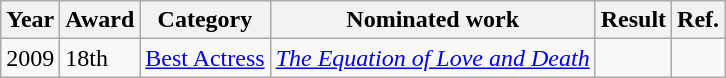<table class="wikitable">
<tr>
<th>Year</th>
<th>Award</th>
<th>Category</th>
<th>Nominated work</th>
<th>Result</th>
<th>Ref.</th>
</tr>
<tr>
<td>2009</td>
<td>18th</td>
<td><a href='#'>Best Actress</a></td>
<td><em><a href='#'>The Equation of Love and Death</a></em></td>
<td></td>
<td></td>
</tr>
</table>
